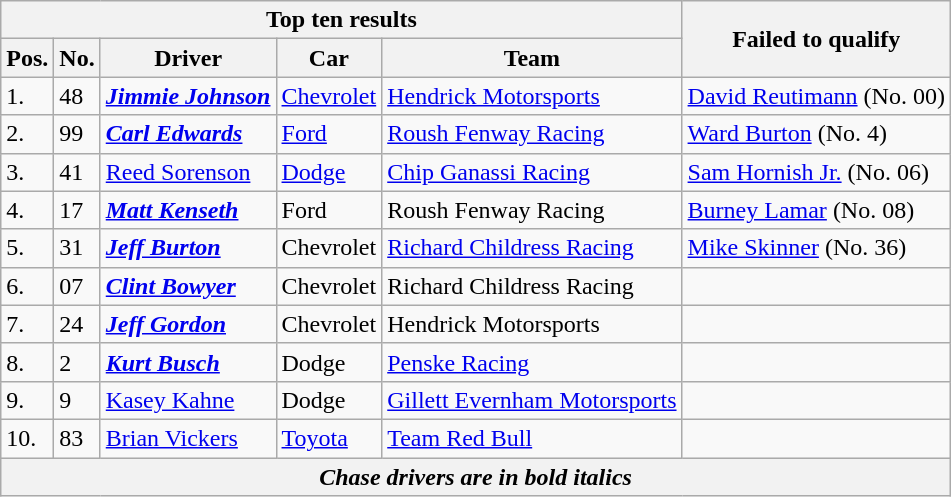<table class="wikitable">
<tr>
<th colspan=5>Top ten results</th>
<th rowspan=2>Failed to qualify</th>
</tr>
<tr>
<th>Pos.</th>
<th>No.</th>
<th>Driver</th>
<th>Car</th>
<th>Team</th>
</tr>
<tr>
<td>1.</td>
<td>48</td>
<td><strong><em><a href='#'>Jimmie Johnson</a></em></strong></td>
<td><a href='#'>Chevrolet</a></td>
<td><a href='#'>Hendrick Motorsports</a></td>
<td><a href='#'>David Reutimann</a> (No. 00)</td>
</tr>
<tr>
<td>2.</td>
<td>99</td>
<td><strong><em><a href='#'>Carl Edwards</a></em></strong></td>
<td><a href='#'>Ford</a></td>
<td><a href='#'>Roush Fenway Racing</a></td>
<td><a href='#'>Ward Burton</a> (No. 4)</td>
</tr>
<tr>
<td>3.</td>
<td>41</td>
<td><a href='#'>Reed Sorenson</a></td>
<td><a href='#'>Dodge</a></td>
<td><a href='#'>Chip Ganassi Racing</a></td>
<td><a href='#'>Sam Hornish Jr.</a> (No. 06)</td>
</tr>
<tr>
<td>4.</td>
<td>17</td>
<td><strong><em><a href='#'>Matt Kenseth</a></em></strong></td>
<td>Ford</td>
<td>Roush Fenway Racing</td>
<td><a href='#'>Burney Lamar</a> (No. 08)</td>
</tr>
<tr>
<td>5.</td>
<td>31</td>
<td><strong><em><a href='#'>Jeff Burton</a></em></strong></td>
<td>Chevrolet</td>
<td><a href='#'>Richard Childress Racing</a></td>
<td><a href='#'>Mike Skinner</a> (No. 36)</td>
</tr>
<tr>
<td>6.</td>
<td>07</td>
<td><strong><em><a href='#'>Clint Bowyer</a></em></strong></td>
<td>Chevrolet</td>
<td>Richard Childress Racing</td>
<td></td>
</tr>
<tr>
<td>7.</td>
<td>24</td>
<td><strong><em><a href='#'>Jeff Gordon</a></em></strong></td>
<td>Chevrolet</td>
<td>Hendrick Motorsports</td>
<td></td>
</tr>
<tr>
<td>8.</td>
<td>2</td>
<td><strong><em><a href='#'>Kurt Busch</a></em></strong></td>
<td>Dodge</td>
<td><a href='#'>Penske Racing</a></td>
<td></td>
</tr>
<tr>
<td>9.</td>
<td>9</td>
<td><a href='#'>Kasey Kahne</a></td>
<td>Dodge</td>
<td><a href='#'>Gillett Evernham Motorsports</a></td>
<td></td>
</tr>
<tr>
<td>10.</td>
<td>83</td>
<td><a href='#'>Brian Vickers</a></td>
<td><a href='#'>Toyota</a></td>
<td><a href='#'>Team Red Bull</a></td>
<td></td>
</tr>
<tr>
<th colspan=6><em>Chase drivers are in <strong>bold italics<strong><em></th>
</tr>
</table>
